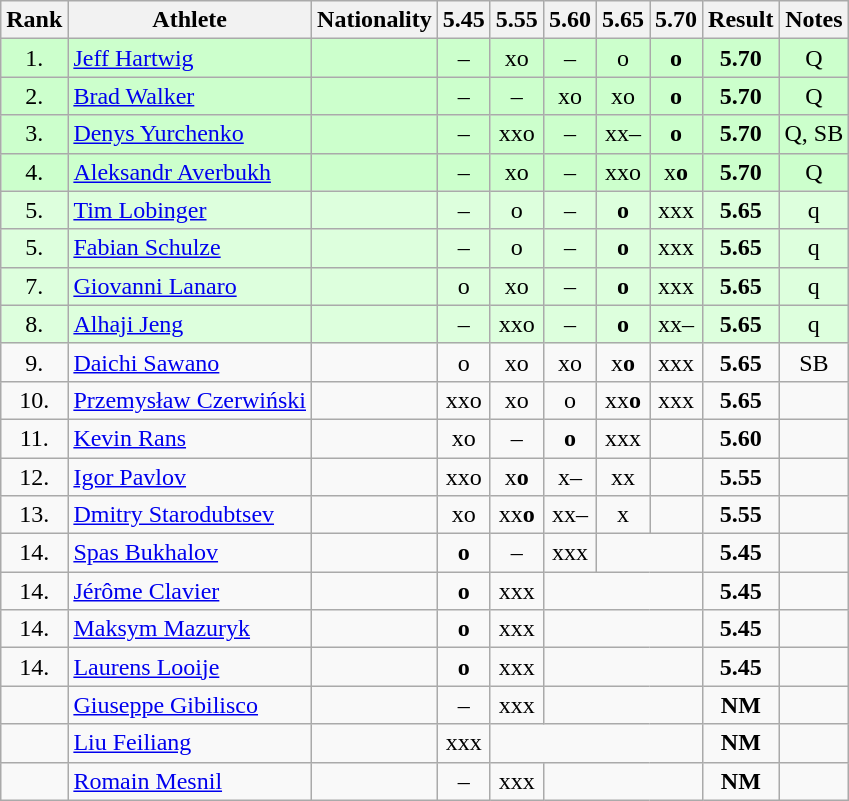<table class="wikitable" style="text-align:center">
<tr>
<th>Rank</th>
<th>Athlete</th>
<th>Nationality</th>
<th>5.45</th>
<th>5.55</th>
<th>5.60</th>
<th>5.65</th>
<th>5.70</th>
<th>Result</th>
<th>Notes</th>
</tr>
<tr bgcolor=ccffcc>
<td>1.</td>
<td align="left"><a href='#'>Jeff Hartwig</a></td>
<td align=left></td>
<td>–</td>
<td>xo</td>
<td>–</td>
<td>o</td>
<td><strong>o</strong></td>
<td><strong>5.70</strong></td>
<td>Q</td>
</tr>
<tr bgcolor=ccffcc>
<td>2.</td>
<td align="left"><a href='#'>Brad Walker</a></td>
<td align=left></td>
<td>–</td>
<td>–</td>
<td>xo</td>
<td>xo</td>
<td><strong>o</strong></td>
<td><strong>5.70</strong></td>
<td>Q</td>
</tr>
<tr bgcolor=ccffcc>
<td>3.</td>
<td align="left"><a href='#'>Denys Yurchenko</a></td>
<td align=left></td>
<td>–</td>
<td>xxo</td>
<td>–</td>
<td>xx–</td>
<td><strong>o</strong></td>
<td><strong>5.70</strong></td>
<td>Q, SB</td>
</tr>
<tr bgcolor=ccffcc>
<td>4.</td>
<td align="left"><a href='#'>Aleksandr Averbukh</a></td>
<td align=left></td>
<td>–</td>
<td>xo</td>
<td>–</td>
<td>xxo</td>
<td>x<strong>o</strong></td>
<td><strong>5.70</strong></td>
<td>Q</td>
</tr>
<tr bgcolor=ddffdd>
<td>5.</td>
<td align="left"><a href='#'>Tim Lobinger</a></td>
<td align=left></td>
<td>–</td>
<td>o</td>
<td>–</td>
<td><strong>o</strong></td>
<td>xxx</td>
<td><strong>5.65</strong></td>
<td>q</td>
</tr>
<tr bgcolor=ddffdd>
<td>5.</td>
<td align="left"><a href='#'>Fabian Schulze</a></td>
<td align=left></td>
<td>–</td>
<td>o</td>
<td>–</td>
<td><strong>o</strong></td>
<td>xxx</td>
<td><strong>5.65</strong></td>
<td>q</td>
</tr>
<tr bgcolor=ddffdd>
<td>7.</td>
<td align="left"><a href='#'>Giovanni Lanaro</a></td>
<td align=left></td>
<td>o</td>
<td>xo</td>
<td>–</td>
<td><strong>o</strong></td>
<td>xxx</td>
<td><strong>5.65</strong></td>
<td>q</td>
</tr>
<tr bgcolor=ddffdd>
<td>8.</td>
<td align="left"><a href='#'>Alhaji Jeng</a></td>
<td align=left></td>
<td>–</td>
<td>xxo</td>
<td>–</td>
<td><strong>o</strong></td>
<td>xx–</td>
<td><strong>5.65</strong></td>
<td>q</td>
</tr>
<tr>
<td>9.</td>
<td align="left"><a href='#'>Daichi Sawano</a></td>
<td align=left></td>
<td>o</td>
<td>xo</td>
<td>xo</td>
<td>x<strong>o</strong></td>
<td>xxx</td>
<td><strong>5.65</strong></td>
<td>SB</td>
</tr>
<tr>
<td>10.</td>
<td align="left"><a href='#'>Przemysław Czerwiński</a></td>
<td align=left></td>
<td>xxo</td>
<td>xo</td>
<td>o</td>
<td>xx<strong>o</strong></td>
<td>xxx</td>
<td><strong>5.65</strong></td>
<td></td>
</tr>
<tr>
<td>11.</td>
<td align="left"><a href='#'>Kevin Rans</a></td>
<td align=left></td>
<td>xo</td>
<td>–</td>
<td><strong>o</strong></td>
<td>xxx</td>
<td></td>
<td><strong>5.60</strong></td>
<td></td>
</tr>
<tr>
<td>12.</td>
<td align="left"><a href='#'>Igor Pavlov</a></td>
<td align=left></td>
<td>xxo</td>
<td>x<strong>o</strong></td>
<td>x–</td>
<td>xx</td>
<td></td>
<td><strong>5.55</strong></td>
<td></td>
</tr>
<tr>
<td>13.</td>
<td align="left"><a href='#'>Dmitry Starodubtsev</a></td>
<td align=left></td>
<td>xo</td>
<td>xx<strong>o</strong></td>
<td>xx–</td>
<td>x</td>
<td></td>
<td><strong>5.55</strong></td>
<td></td>
</tr>
<tr>
<td>14.</td>
<td align="left"><a href='#'>Spas Bukhalov</a></td>
<td align=left></td>
<td><strong>o</strong></td>
<td>–</td>
<td>xxx</td>
<td colspan=2></td>
<td><strong>5.45</strong></td>
<td></td>
</tr>
<tr>
<td>14.</td>
<td align="left"><a href='#'>Jérôme Clavier</a></td>
<td align=left></td>
<td><strong>o</strong></td>
<td>xxx</td>
<td colspan=3></td>
<td><strong>5.45</strong></td>
<td></td>
</tr>
<tr>
<td>14.</td>
<td align="left"><a href='#'>Maksym Mazuryk</a></td>
<td align=left></td>
<td><strong>o</strong></td>
<td>xxx</td>
<td colspan=3></td>
<td><strong>5.45</strong></td>
<td></td>
</tr>
<tr>
<td>14.</td>
<td align="left"><a href='#'>Laurens Looije</a></td>
<td align=left></td>
<td><strong>o</strong></td>
<td>xxx</td>
<td colspan=3></td>
<td><strong>5.45</strong></td>
<td></td>
</tr>
<tr>
<td></td>
<td align="left"><a href='#'>Giuseppe Gibilisco</a></td>
<td align=left></td>
<td>–</td>
<td>xxx</td>
<td colspan=3></td>
<td><strong>NM</strong></td>
<td></td>
</tr>
<tr>
<td></td>
<td align="left"><a href='#'>Liu Feiliang</a></td>
<td align=left></td>
<td>xxx</td>
<td colspan=4></td>
<td><strong>NM</strong></td>
<td></td>
</tr>
<tr>
<td></td>
<td align="left"><a href='#'>Romain Mesnil</a></td>
<td align=left></td>
<td>–</td>
<td>xxx</td>
<td colspan=3></td>
<td><strong>NM</strong></td>
<td></td>
</tr>
</table>
